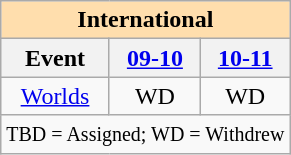<table class="wikitable" style="text-align:center">
<tr>
<th colspan="3" style="background-color: #ffdead; " align="center">International</th>
</tr>
<tr>
<th>Event</th>
<th><a href='#'>09-10</a></th>
<th><a href='#'>10-11</a></th>
</tr>
<tr>
<td><a href='#'>Worlds</a></td>
<td align="center">WD</td>
<td>WD</td>
</tr>
<tr>
<td colspan=3 align=center><small> TBD = Assigned; WD = Withdrew</small></td>
</tr>
</table>
